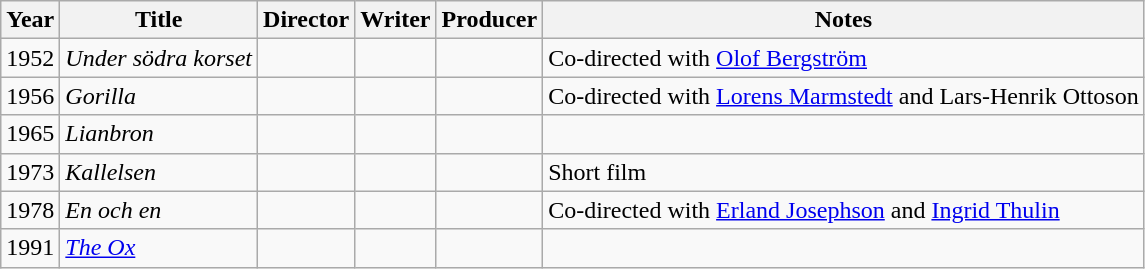<table class="wikitable">
<tr>
<th>Year</th>
<th>Title</th>
<th>Director</th>
<th>Writer</th>
<th>Producer</th>
<th>Notes</th>
</tr>
<tr>
<td>1952</td>
<td><em>Under södra korset</em></td>
<td></td>
<td></td>
<td></td>
<td>Co-directed with <a href='#'>Olof Bergström</a></td>
</tr>
<tr>
<td>1956</td>
<td><em>Gorilla</em></td>
<td></td>
<td></td>
<td></td>
<td>Co-directed with <a href='#'>Lorens Marmstedt</a> and Lars-Henrik Ottoson</td>
</tr>
<tr>
<td>1965</td>
<td><em>Lianbron</em></td>
<td></td>
<td></td>
<td></td>
<td></td>
</tr>
<tr>
<td>1973</td>
<td><em>Kallelsen</em></td>
<td></td>
<td></td>
<td></td>
<td>Short film</td>
</tr>
<tr>
<td>1978</td>
<td><em>En och en</em></td>
<td></td>
<td></td>
<td></td>
<td>Co-directed with <a href='#'>Erland Josephson</a> and <a href='#'>Ingrid Thulin</a></td>
</tr>
<tr>
<td>1991</td>
<td><em><a href='#'>The Ox</a></em></td>
<td></td>
<td></td>
<td></td>
<td></td>
</tr>
</table>
